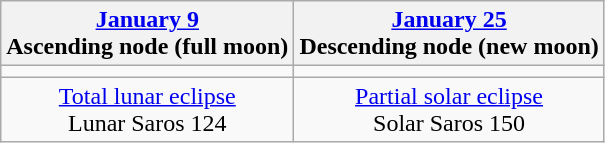<table class="wikitable">
<tr>
<th><a href='#'>January 9</a><br>Ascending node (full moon)<br></th>
<th><a href='#'>January 25</a><br>Descending node (new moon)<br></th>
</tr>
<tr>
<td></td>
<td></td>
</tr>
<tr align=center>
<td><a href='#'>Total lunar eclipse</a><br>Lunar Saros 124</td>
<td><a href='#'>Partial solar eclipse</a><br>Solar Saros 150</td>
</tr>
</table>
